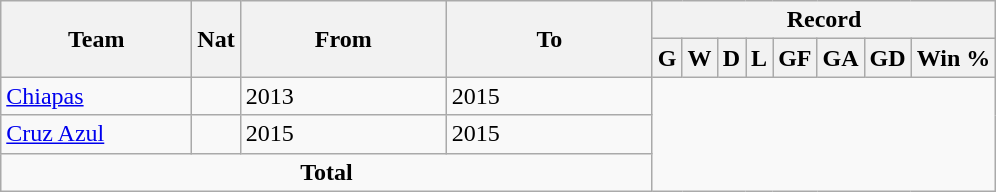<table class="wikitable" style="text-align: center">
<tr>
<th rowspan="2" style="width:120px;">Team</th>
<th rowspan="2" style="width:10px;">Nat</th>
<th rowspan="2" style="width:130px;">From</th>
<th rowspan="2" style="width:130px;">To</th>
<th colspan="8">Record</th>
</tr>
<tr>
<th>G</th>
<th>W</th>
<th>D</th>
<th>L</th>
<th>GF</th>
<th>GA</th>
<th>GD</th>
<th>Win %</th>
</tr>
<tr>
<td style="text-align:left;"><a href='#'>Chiapas</a></td>
<td></td>
<td style="text-align:left;">2013</td>
<td align="left">2015<br></td>
</tr>
<tr>
<td style="text-align:left;"><a href='#'>Cruz Azul</a></td>
<td></td>
<td style="text-align:left;">2015</td>
<td style="text-align:left;">2015<br></td>
</tr>
<tr>
<td colspan="4"><strong>Total</strong><br></td>
</tr>
</table>
